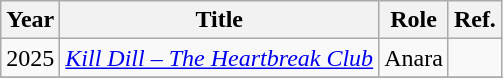<table class="wikitable sortable">
<tr>
<th>Year</th>
<th>Title</th>
<th>Role</th>
<th>Ref.</th>
</tr>
<tr>
<td>2025</td>
<td><em><a href='#'>Kill Dill – The Heartbreak Club</a></em></td>
<td>Anara</td>
<td></td>
</tr>
<tr>
</tr>
</table>
